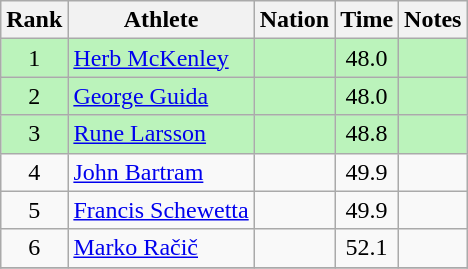<table class="wikitable sortable" style="text-align:center">
<tr>
<th>Rank</th>
<th>Athlete</th>
<th>Nation</th>
<th>Time</th>
<th>Notes</th>
</tr>
<tr bgcolor=#bbf3bb>
<td>1</td>
<td align=left><a href='#'>Herb McKenley</a></td>
<td align=left></td>
<td>48.0</td>
<td></td>
</tr>
<tr bgcolor=#bbf3bb>
<td>2</td>
<td align=left><a href='#'>George Guida</a></td>
<td align=left></td>
<td>48.0</td>
<td></td>
</tr>
<tr bgcolor=#bbf3bb>
<td>3</td>
<td align=left><a href='#'>Rune Larsson</a></td>
<td align=left></td>
<td>48.8</td>
<td></td>
</tr>
<tr>
<td>4</td>
<td align=left><a href='#'>John Bartram</a></td>
<td align=left></td>
<td>49.9</td>
<td></td>
</tr>
<tr>
<td>5</td>
<td align=left><a href='#'>Francis Schewetta</a></td>
<td align=left></td>
<td>49.9</td>
<td></td>
</tr>
<tr>
<td>6</td>
<td align=left><a href='#'>Marko Račič</a></td>
<td align=left></td>
<td>52.1</td>
<td></td>
</tr>
<tr>
</tr>
</table>
